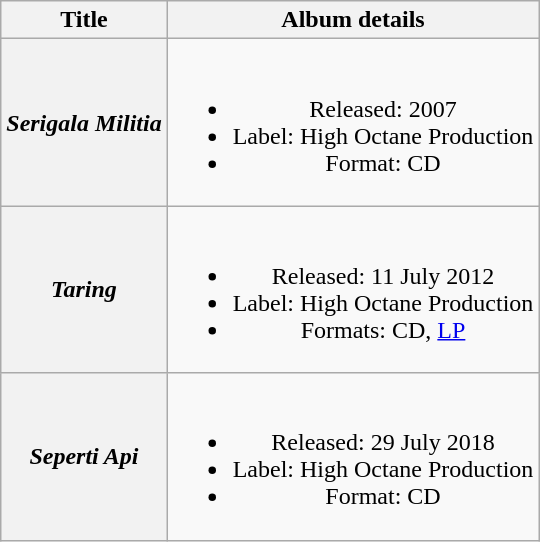<table class="wikitable plainrowheaders" style="text-align:center;">
<tr>
<th scope="col">Title</th>
<th scope="col">Album details</th>
</tr>
<tr>
<th scope="row"><em>Serigala Militia</em></th>
<td><br><ul><li>Released: 2007</li><li>Label: High Octane Production</li><li>Format: CD</li></ul></td>
</tr>
<tr>
<th scope="row"><em>Taring</em></th>
<td><br><ul><li>Released: 11 July 2012</li><li>Label: High Octane Production</li><li>Formats: CD, <a href='#'>LP</a></li></ul></td>
</tr>
<tr>
<th scope="row"><em>Seperti Api</em></th>
<td><br><ul><li>Released: 29 July 2018</li><li>Label: High Octane Production</li><li>Format: CD</li></ul></td>
</tr>
</table>
